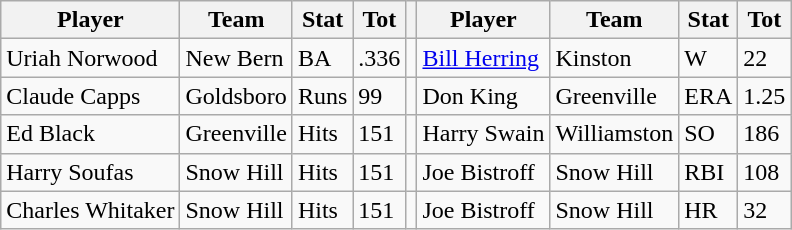<table class="wikitable">
<tr>
<th>Player</th>
<th>Team</th>
<th>Stat</th>
<th>Tot</th>
<th></th>
<th>Player</th>
<th>Team</th>
<th>Stat</th>
<th>Tot</th>
</tr>
<tr>
<td>Uriah Norwood</td>
<td>New Bern</td>
<td>BA</td>
<td>.336</td>
<td></td>
<td><a href='#'>Bill Herring</a></td>
<td>Kinston</td>
<td>W</td>
<td>22</td>
</tr>
<tr>
<td>Claude Capps</td>
<td>Goldsboro</td>
<td>Runs</td>
<td>99</td>
<td></td>
<td>Don King</td>
<td>Greenville</td>
<td>ERA</td>
<td>1.25</td>
</tr>
<tr>
<td>Ed Black</td>
<td>Greenville</td>
<td>Hits</td>
<td>151</td>
<td></td>
<td>Harry Swain</td>
<td>Williamston</td>
<td>SO</td>
<td>186</td>
</tr>
<tr>
<td>Harry Soufas</td>
<td>Snow Hill</td>
<td>Hits</td>
<td>151</td>
<td></td>
<td>Joe Bistroff</td>
<td>Snow Hill</td>
<td>RBI</td>
<td>108</td>
</tr>
<tr>
<td>Charles Whitaker</td>
<td>Snow Hill</td>
<td>Hits</td>
<td>151</td>
<td></td>
<td>Joe Bistroff</td>
<td>Snow Hill</td>
<td>HR</td>
<td>32</td>
</tr>
</table>
